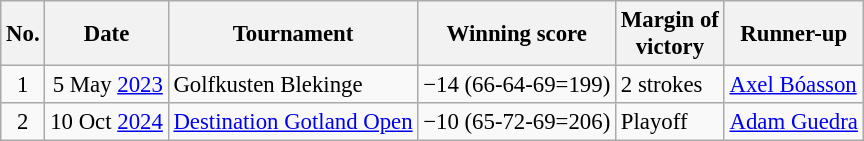<table class="wikitable" style="font-size:95%;">
<tr>
<th>No.</th>
<th>Date</th>
<th>Tournament</th>
<th>Winning score</th>
<th>Margin of<br>victory</th>
<th>Runner-up</th>
</tr>
<tr>
<td align=center>1</td>
<td align=right>5 May <a href='#'>2023</a></td>
<td>Golfkusten Blekinge</td>
<td>−14 (66-64-69=199)</td>
<td>2 strokes</td>
<td> <a href='#'>Axel Bóasson</a></td>
</tr>
<tr>
<td align=center>2</td>
<td align=right>10 Oct <a href='#'>2024</a></td>
<td><a href='#'>Destination Gotland Open</a></td>
<td>−10 (65-72-69=206)</td>
<td>Playoff</td>
<td> <a href='#'>Adam Guedra</a></td>
</tr>
</table>
